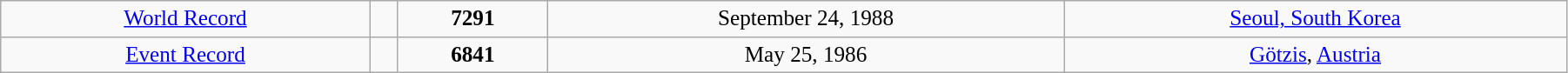<table class="wikitable" style=" text-align:center; font-size:105%;" width="95%">
<tr>
<td><a href='#'>World Record</a></td>
<td></td>
<td><strong>7291</strong></td>
<td>September 24, 1988</td>
<td> <a href='#'>Seoul, South Korea</a></td>
</tr>
<tr>
<td><a href='#'>Event Record</a></td>
<td></td>
<td><strong>6841</strong></td>
<td>May 25, 1986</td>
<td> <a href='#'>Götzis</a>, <a href='#'>Austria</a></td>
</tr>
</table>
